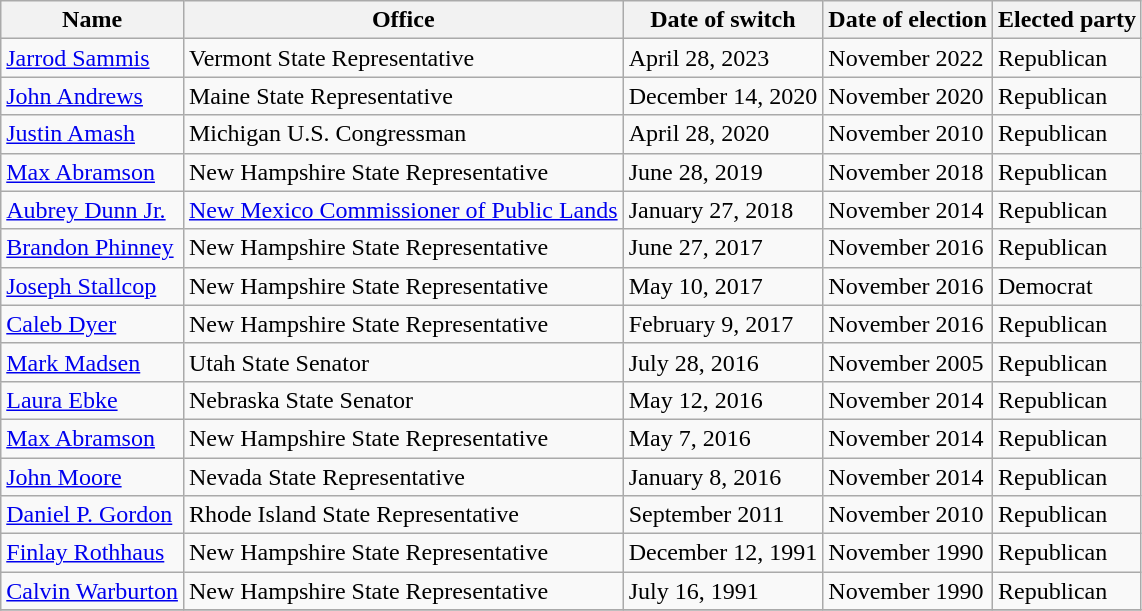<table class="wikitable">
<tr>
<th>Name</th>
<th>Office</th>
<th>Date of switch</th>
<th>Date of election</th>
<th>Elected party</th>
</tr>
<tr>
<td><a href='#'>Jarrod Sammis</a></td>
<td>Vermont State Representative</td>
<td>April 28, 2023</td>
<td>November 2022</td>
<td>Republican</td>
</tr>
<tr>
<td><a href='#'>John Andrews</a></td>
<td>Maine State Representative</td>
<td>December 14, 2020</td>
<td>November 2020</td>
<td>Republican</td>
</tr>
<tr>
<td><a href='#'>Justin Amash</a></td>
<td>Michigan U.S. Congressman</td>
<td>April 28, 2020</td>
<td>November 2010</td>
<td>Republican</td>
</tr>
<tr>
<td><a href='#'>Max Abramson</a></td>
<td>New Hampshire State Representative</td>
<td>June 28, 2019</td>
<td>November 2018</td>
<td>Republican</td>
</tr>
<tr>
<td><a href='#'>Aubrey Dunn Jr.</a></td>
<td><a href='#'>New Mexico Commissioner of Public Lands</a></td>
<td>January 27, 2018</td>
<td>November 2014</td>
<td>Republican</td>
</tr>
<tr>
<td><a href='#'>Brandon Phinney</a></td>
<td>New Hampshire State Representative</td>
<td>June 27, 2017</td>
<td>November 2016</td>
<td>Republican</td>
</tr>
<tr>
<td><a href='#'>Joseph Stallcop</a></td>
<td>New Hampshire State Representative</td>
<td>May 10, 2017</td>
<td>November 2016</td>
<td>Democrat</td>
</tr>
<tr>
<td><a href='#'>Caleb Dyer</a></td>
<td>New Hampshire State Representative</td>
<td>February 9, 2017</td>
<td>November 2016</td>
<td>Republican</td>
</tr>
<tr>
<td><a href='#'>Mark Madsen</a></td>
<td>Utah State Senator</td>
<td>July 28, 2016</td>
<td>November 2005</td>
<td>Republican</td>
</tr>
<tr>
<td><a href='#'>Laura Ebke</a></td>
<td>Nebraska State Senator</td>
<td>May 12, 2016</td>
<td>November 2014</td>
<td>Republican</td>
</tr>
<tr>
<td><a href='#'>Max Abramson</a></td>
<td>New Hampshire State Representative</td>
<td>May 7, 2016</td>
<td>November 2014</td>
<td>Republican</td>
</tr>
<tr>
<td><a href='#'>John Moore</a></td>
<td>Nevada State Representative</td>
<td>January 8, 2016</td>
<td>November 2014</td>
<td>Republican</td>
</tr>
<tr>
<td><a href='#'>Daniel P. Gordon</a></td>
<td>Rhode Island State Representative</td>
<td>September 2011</td>
<td>November 2010</td>
<td>Republican</td>
</tr>
<tr>
<td><a href='#'>Finlay Rothhaus</a></td>
<td>New Hampshire State Representative</td>
<td>December 12, 1991</td>
<td>November 1990</td>
<td>Republican</td>
</tr>
<tr>
<td><a href='#'>Calvin Warburton</a></td>
<td>New Hampshire State Representative</td>
<td>July 16, 1991</td>
<td>November 1990</td>
<td>Republican</td>
</tr>
<tr>
</tr>
</table>
